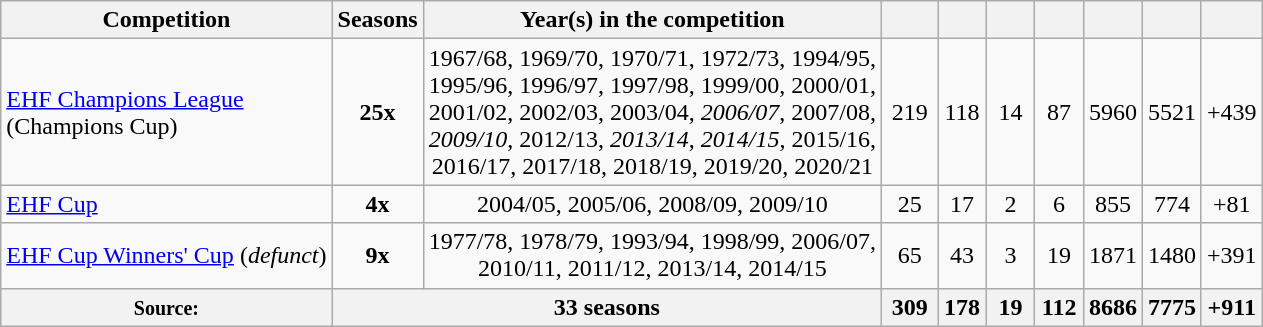<table class="wikitable" style="text-align: center">
<tr>
<th>Competition</th>
<th>Seasons</th>
<th>Year(s) in the competition</th>
<th width="30"></th>
<th width="25"></th>
<th width="25"></th>
<th width="25"></th>
<th width="30"></th>
<th width="30"></th>
<th width="30"></th>
</tr>
<tr>
<td align=left><a href='#'>EHF Champions League</a><br>(Champions Cup)</td>
<td><strong>25x</strong></td>
<td>1967/68, 1969/70, 1970/71, 1972/73, 1994/95,<br>1995/96, 1996/97, 1997/98, 1999/00, 2000/01,<br>2001/02, 2002/03, 2003/04, <em>2006/07</em>, 2007/08,<br><em>2009/10</em>, 2012/13, <em>2013/14</em>, <em>2014/15</em>, 2015/16,<br>2016/17, 2017/18, 2018/19, 2019/20, 2020/21</td>
<td>219</td>
<td>118</td>
<td>14</td>
<td>87</td>
<td>5960</td>
<td>5521</td>
<td>+439</td>
</tr>
<tr>
<td align=left><a href='#'>EHF Cup</a></td>
<td><strong>4x</strong></td>
<td>2004/05, 2005/06, 2008/09, 2009/10</td>
<td>25</td>
<td>17</td>
<td>2</td>
<td>6</td>
<td>855</td>
<td>774</td>
<td>+81</td>
</tr>
<tr>
<td align=left><a href='#'>EHF Cup Winners' Cup</a> (<em>defunct</em>)</td>
<td><strong>9x</strong></td>
<td>1977/78, 1978/79, 1993/94, 1998/99, 2006/07,<br>2010/11, 2011/12, 2013/14, 2014/15</td>
<td>65</td>
<td>43</td>
<td>3</td>
<td>19</td>
<td>1871</td>
<td>1480</td>
<td>+391</td>
</tr>
<tr>
<th><small>Source: </small></th>
<th colspan="2">33 seasons </th>
<th>309</th>
<th>178</th>
<th>19</th>
<th>112</th>
<th>8686</th>
<th>7775</th>
<th>+911</th>
</tr>
</table>
